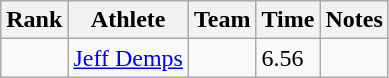<table class="wikitable sortable">
<tr>
<th>Rank</th>
<th>Athlete</th>
<th>Team</th>
<th>Time</th>
<th>Notes</th>
</tr>
<tr>
<td align=center></td>
<td><a href='#'>Jeff Demps</a></td>
<td></td>
<td>6.56</td>
<td></td>
</tr>
</table>
